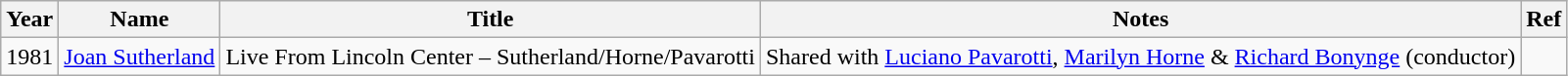<table class="wikitable">
<tr>
<th>Year</th>
<th>Name</th>
<th>Title</th>
<th>Notes</th>
<th>Ref</th>
</tr>
<tr>
<td>1981</td>
<td><a href='#'>Joan Sutherland</a></td>
<td>Live From Lincoln Center – Sutherland/Horne/Pavarotti</td>
<td>Shared with <a href='#'>Luciano Pavarotti</a>, <a href='#'>Marilyn Horne</a> & <a href='#'>Richard Bonynge</a> (conductor)</td>
<td></td>
</tr>
</table>
